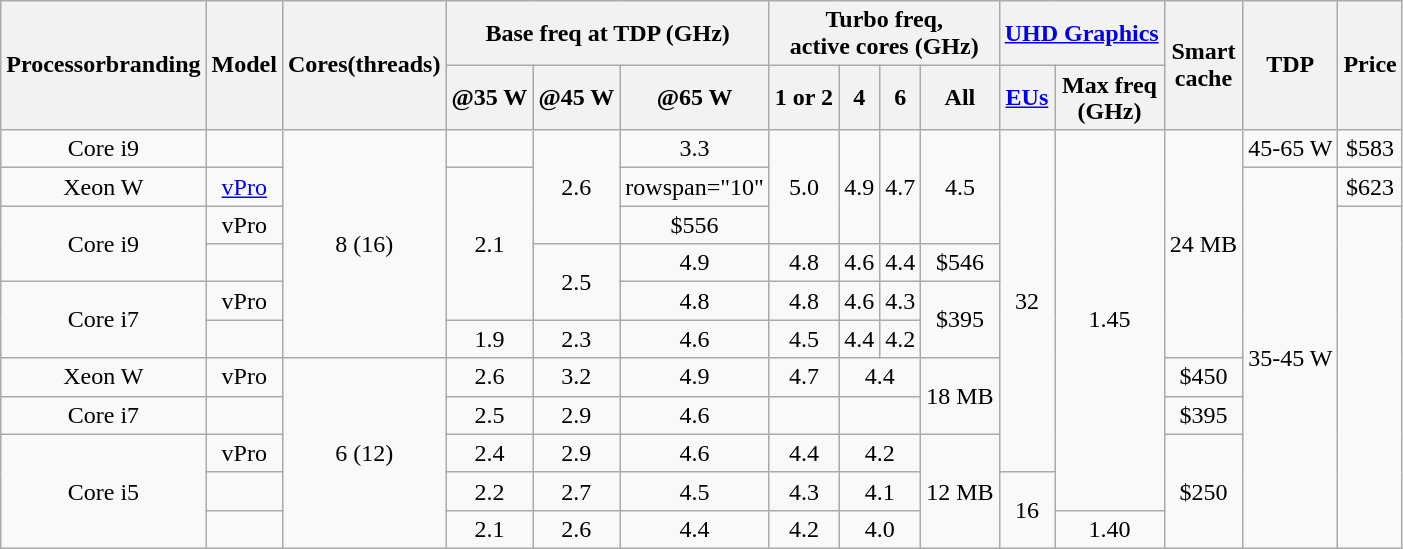<table class="wikitable sortable" style="text-align: center;">
<tr>
<th rowspan="2">Processorbranding</th>
<th rowspan="2">Model</th>
<th rowspan="2">Cores(threads)</th>
<th colspan="3">Base freq at TDP (GHz)</th>
<th colspan="4">Turbo freq,<br>active cores (GHz)</th>
<th colspan="2"><a href='#'>UHD Graphics</a></th>
<th rowspan="2">Smart<br>cache</th>
<th rowspan="2">TDP</th>
<th rowspan="2">Price</th>
</tr>
<tr style="line-height:110%;">
<th>@35 W</th>
<th>@45 W</th>
<th>@65 W</th>
<th>1 or 2</th>
<th>4</th>
<th>6</th>
<th>All</th>
<th><a href='#'>EUs</a></th>
<th>Max freq<br>(GHz)</th>
</tr>
<tr>
<td>Core i9</td>
<td></td>
<td rowspan="6">8 (16)</td>
<td></td>
<td rowspan="3">2.6</td>
<td>3.3</td>
<td rowspan="3">5.0</td>
<td rowspan="3">4.9</td>
<td rowspan="3">4.7</td>
<td rowspan="3">4.5</td>
<td rowspan="9">32</td>
<td rowspan="10">1.45</td>
<td rowspan="6">24 MB</td>
<td>45-65 W</td>
<td>$583</td>
</tr>
<tr>
<td>Xeon W</td>
<td> <a href='#'>vPro</a></td>
<td rowspan="4">2.1</td>
<td>rowspan="10" </td>
<td rowspan="10">35-45 W</td>
<td>$623</td>
</tr>
<tr>
<td rowspan="2">Core i9</td>
<td> vPro</td>
<td>$556</td>
</tr>
<tr>
<td></td>
<td rowspan="2">2.5</td>
<td>4.9</td>
<td>4.8</td>
<td>4.6</td>
<td>4.4</td>
<td>$546</td>
</tr>
<tr>
<td rowspan="2">Core i7</td>
<td> vPro</td>
<td>4.8</td>
<td>4.8</td>
<td>4.6</td>
<td>4.3</td>
<td rowspan="2">$395</td>
</tr>
<tr>
<td></td>
<td>1.9</td>
<td>2.3</td>
<td>4.6</td>
<td>4.5</td>
<td>4.4</td>
<td>4.2</td>
</tr>
<tr>
<td>Xeon W</td>
<td> vPro</td>
<td rowspan="5">6 (12)</td>
<td>2.6</td>
<td>3.2</td>
<td>4.9</td>
<td>4.7</td>
<td colspan="2">4.4</td>
<td rowspan="2">18 MB</td>
<td>$450</td>
</tr>
<tr>
<td>Core i7</td>
<td></td>
<td>2.5</td>
<td>2.9</td>
<td>4.6</td>
<td></td>
<td colspan="2"></td>
<td>$395</td>
</tr>
<tr>
<td rowspan="3">Core i5</td>
<td> vPro</td>
<td>2.4</td>
<td>2.9</td>
<td>4.6</td>
<td>4.4</td>
<td colspan="2">4.2</td>
<td rowspan="3">12 MB</td>
<td rowspan="3">$250</td>
</tr>
<tr>
<td></td>
<td>2.2</td>
<td>2.7</td>
<td>4.5</td>
<td>4.3</td>
<td colspan="2">4.1</td>
<td rowspan="2">16</td>
</tr>
<tr>
<td></td>
<td>2.1</td>
<td>2.6</td>
<td>4.4</td>
<td>4.2</td>
<td colspan="2">4.0</td>
<td>1.40</td>
</tr>
</table>
